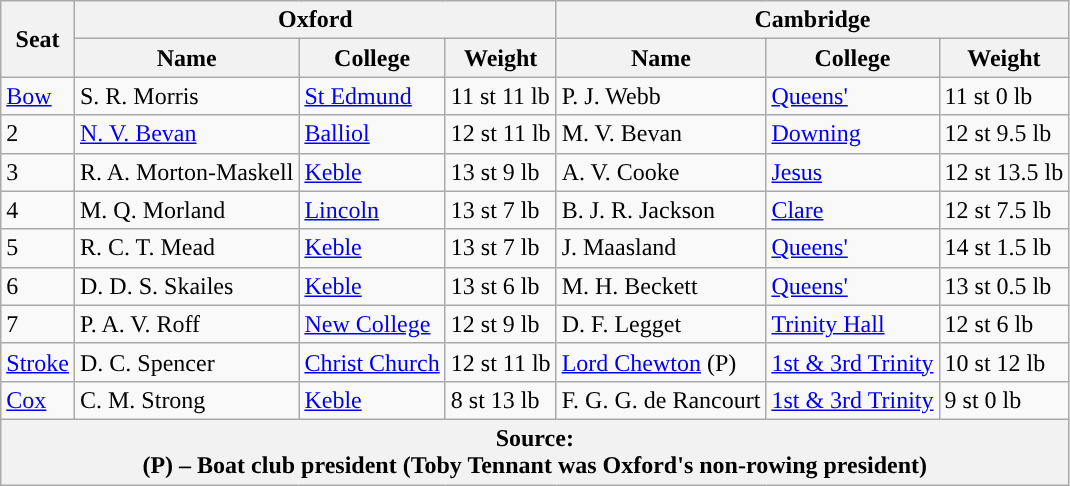<table class="wikitable">
<tr>
<th rowspan="2" scope="col">Seat</th>
<th colspan="3" scope="col">Oxford <br> </th>
<th colspan="3" scope="col">Cambridge <br> </th>
</tr>
<tr>
<th>Name</th>
<th>College</th>
<th>Weight</th>
<th>Name</th>
<th>College</th>
<th>Weight</th>
</tr>
<tr>
<td><a href='#'>Bow</a></td>
<td>S. R. Morris</td>
<td><a href='#'>St Edmund</a></td>
<td>11 st 11 lb</td>
<td>P. J. Webb</td>
<td><a href='#'>Queens'</a></td>
<td>11 st 0 lb</td>
</tr>
<tr>
<td>2</td>
<td><a href='#'>N. V. Bevan</a></td>
<td><a href='#'>Balliol</a></td>
<td>12 st 11 lb</td>
<td>M. V. Bevan</td>
<td><a href='#'>Downing</a></td>
<td>12 st 9.5 lb</td>
</tr>
<tr>
<td>3</td>
<td>R. A. Morton-Maskell</td>
<td><a href='#'>Keble</a></td>
<td>13 st 9 lb</td>
<td>A. V. Cooke</td>
<td><a href='#'>Jesus</a></td>
<td>12 st 13.5 lb</td>
</tr>
<tr>
<td>4</td>
<td>M. Q. Morland</td>
<td><a href='#'>Lincoln</a></td>
<td>13 st 7 lb</td>
<td>B. J. R. Jackson</td>
<td><a href='#'>Clare</a></td>
<td>12 st 7.5 lb</td>
</tr>
<tr>
<td>5</td>
<td>R. C. T. Mead</td>
<td><a href='#'>Keble</a></td>
<td>13 st 7 lb</td>
<td>J. Maasland</td>
<td><a href='#'>Queens'</a></td>
<td>14 st 1.5 lb</td>
</tr>
<tr>
<td>6</td>
<td>D. D. S. Skailes</td>
<td><a href='#'>Keble</a></td>
<td>13 st 6 lb</td>
<td>M. H. Beckett</td>
<td><a href='#'>Queens'</a></td>
<td>13 st 0.5 lb</td>
</tr>
<tr>
<td>7</td>
<td>P. A. V. Roff</td>
<td><a href='#'>New College</a></td>
<td>12 st 9 lb</td>
<td>D. F. Legget</td>
<td><a href='#'>Trinity Hall</a></td>
<td>12 st 6 lb</td>
</tr>
<tr>
<td><a href='#'>Stroke</a></td>
<td>D. C. Spencer</td>
<td><a href='#'>Christ Church</a></td>
<td>12 st 11 lb</td>
<td><a href='#'>Lord Chewton</a> (P)</td>
<td><a href='#'>1st & 3rd Trinity</a></td>
<td>10 st 12 lb</td>
</tr>
<tr>
<td><a href='#'>Cox</a></td>
<td>C. M. Strong</td>
<td><a href='#'>Keble</a></td>
<td>8 st 13 lb</td>
<td>F. G. G. de Rancourt</td>
<td><a href='#'>1st & 3rd Trinity</a></td>
<td>9 st 0 lb</td>
</tr>
<tr>
<th colspan="7">Source:<br>(P) – Boat club president (Toby Tennant was Oxford's non-rowing president)</th>
</tr>
</table>
